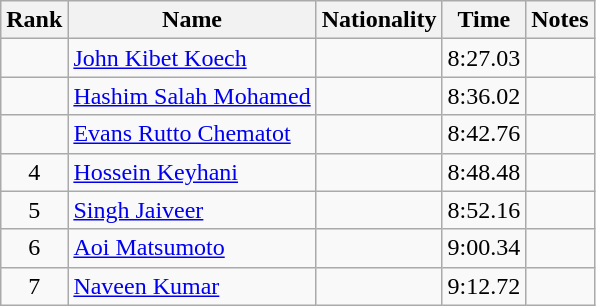<table class="wikitable sortable" style="text-align:center">
<tr>
<th>Rank</th>
<th>Name</th>
<th>Nationality</th>
<th>Time</th>
<th>Notes</th>
</tr>
<tr>
<td></td>
<td align=left><a href='#'>John Kibet Koech</a></td>
<td align=left></td>
<td>8:27.03</td>
<td></td>
</tr>
<tr>
<td></td>
<td align=left><a href='#'>Hashim Salah Mohamed</a></td>
<td align=left></td>
<td>8:36.02</td>
<td></td>
</tr>
<tr>
<td></td>
<td align=left><a href='#'>Evans Rutto Chematot</a></td>
<td align=left></td>
<td>8:42.76</td>
<td></td>
</tr>
<tr>
<td>4</td>
<td align=left><a href='#'>Hossein Keyhani</a></td>
<td align=left></td>
<td>8:48.48</td>
<td></td>
</tr>
<tr>
<td>5</td>
<td align=left><a href='#'>Singh Jaiveer</a></td>
<td align=left></td>
<td>8:52.16</td>
<td></td>
</tr>
<tr>
<td>6</td>
<td align=left><a href='#'>Aoi Matsumoto</a></td>
<td align=left></td>
<td>9:00.34</td>
<td></td>
</tr>
<tr>
<td>7</td>
<td align=left><a href='#'>Naveen Kumar</a></td>
<td align=left></td>
<td>9:12.72</td>
<td></td>
</tr>
</table>
